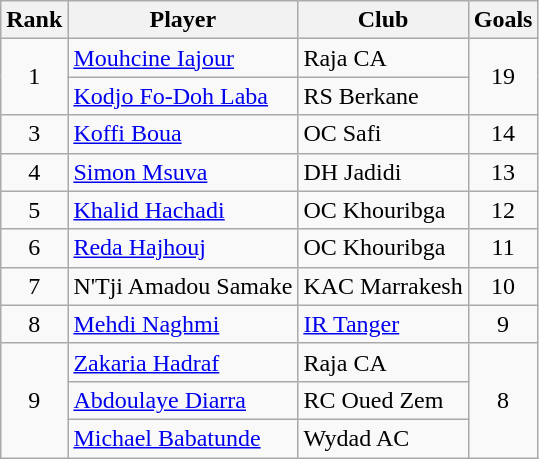<table class="wikitable" style="text-align:center">
<tr>
<th>Rank</th>
<th>Player</th>
<th>Club</th>
<th>Goals</th>
</tr>
<tr>
<td rowspan=2>1</td>
<td align="left"> <a href='#'>Mouhcine Iajour</a></td>
<td align="left">Raja CA</td>
<td rowspan=2>19</td>
</tr>
<tr>
<td align="left"> <a href='#'>Kodjo Fo-Doh Laba</a></td>
<td align="left">RS Berkane</td>
</tr>
<tr>
<td>3</td>
<td align="left"> <a href='#'>Koffi Boua</a></td>
<td align="left">OC Safi</td>
<td>14</td>
</tr>
<tr>
<td>4</td>
<td align="left"> <a href='#'>Simon Msuva</a></td>
<td align="left">DH Jadidi</td>
<td>13</td>
</tr>
<tr>
<td>5</td>
<td align="left"> <a href='#'>Khalid Hachadi</a></td>
<td align="left">OC Khouribga</td>
<td>12</td>
</tr>
<tr>
<td>6</td>
<td align="left"> <a href='#'>Reda Hajhouj</a></td>
<td align="left">OC Khouribga</td>
<td>11</td>
</tr>
<tr>
<td>7</td>
<td align="left"> N'Tji Amadou Samake</td>
<td align="left">KAC Marrakesh</td>
<td>10</td>
</tr>
<tr>
<td>8</td>
<td align="left"> <a href='#'>Mehdi Naghmi</a></td>
<td align="left"><a href='#'>IR Tanger</a></td>
<td>9</td>
</tr>
<tr>
<td rowspan=3>9</td>
<td align="left"> <a href='#'>Zakaria Hadraf</a></td>
<td align="left">Raja CA</td>
<td rowspan=3>8</td>
</tr>
<tr>
<td align="left"> <a href='#'>Abdoulaye Diarra</a></td>
<td align="left">RC Oued Zem</td>
</tr>
<tr>
<td align="left"> <a href='#'>Michael Babatunde</a></td>
<td align="left">Wydad AC</td>
</tr>
</table>
